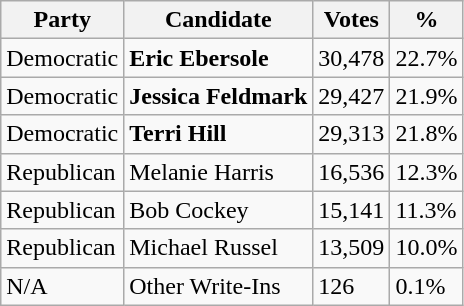<table class="wikitable">
<tr>
<th>Party</th>
<th>Candidate</th>
<th>Votes</th>
<th>%</th>
</tr>
<tr>
<td>Democratic</td>
<td><strong>Eric Ebersole</strong></td>
<td>30,478</td>
<td>22.7%</td>
</tr>
<tr>
<td>Democratic</td>
<td><strong>Jessica Feldmark</strong></td>
<td>29,427</td>
<td>21.9%</td>
</tr>
<tr>
<td>Democratic</td>
<td><strong>Terri Hill</strong></td>
<td>29,313</td>
<td>21.8%</td>
</tr>
<tr>
<td>Republican</td>
<td>Melanie Harris</td>
<td>16,536</td>
<td>12.3%</td>
</tr>
<tr>
<td>Republican</td>
<td>Bob Cockey</td>
<td>15,141</td>
<td>11.3%</td>
</tr>
<tr>
<td>Republican</td>
<td>Michael Russel</td>
<td>13,509</td>
<td>10.0%</td>
</tr>
<tr>
<td>N/A</td>
<td>Other Write-Ins</td>
<td>126</td>
<td>0.1%</td>
</tr>
</table>
